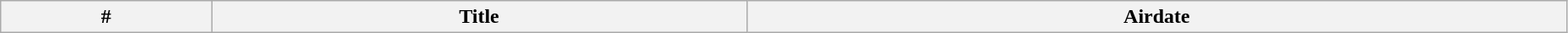<table class="wikitable plainrowheaders" style="width:98%;">
<tr>
<th>#</th>
<th>Title</th>
<th>Airdate<br>




</th>
</tr>
</table>
